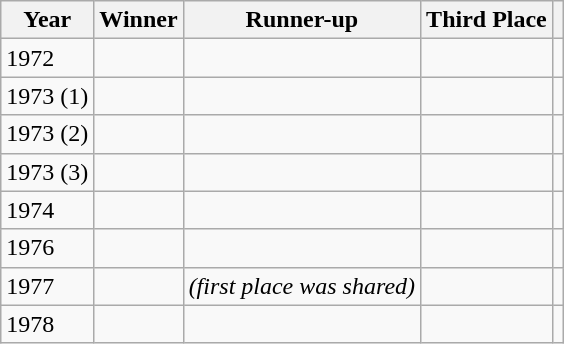<table class="wikitable">
<tr>
<th scope="col">Year</th>
<th scope="col">Winner</th>
<th scope="col">Runner-up</th>
<th scope="col">Third Place</th>
<th scope="col"></th>
</tr>
<tr>
<td>1972</td>
<td></td>
<td></td>
<td></td>
<td></td>
</tr>
<tr>
<td>1973 (1)</td>
<td></td>
<td></td>
<td></td>
<td></td>
</tr>
<tr>
<td>1973 (2)</td>
<td></td>
<td></td>
<td></td>
<td></td>
</tr>
<tr>
<td>1973 (3)</td>
<td></td>
<td></td>
<td></td>
<td></td>
</tr>
<tr>
<td>1974</td>
<td></td>
<td></td>
<td></td>
<td></td>
</tr>
<tr>
<td>1976</td>
<td></td>
<td></td>
<td></td>
<td></td>
</tr>
<tr>
<td>1977</td>
<td><br></td>
<td><em>(first place was shared)</em></td>
<td></td>
<td></td>
</tr>
<tr>
<td>1978</td>
<td></td>
<td></td>
<td></td>
<td></td>
</tr>
</table>
